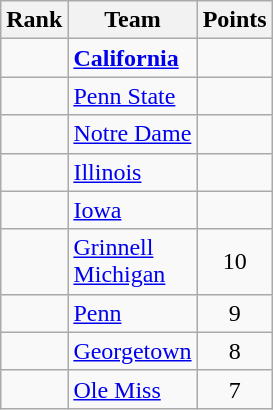<table class="wikitable sortable" style="text-align:center">
<tr>
<th>Rank</th>
<th>Team</th>
<th>Points</th>
</tr>
<tr>
<td></td>
<td align=left><strong><a href='#'>California</a></strong></td>
<td><strong></strong></td>
</tr>
<tr>
<td></td>
<td align=left><a href='#'>Penn State</a></td>
<td></td>
</tr>
<tr>
<td></td>
<td align=left><a href='#'>Notre Dame</a></td>
<td></td>
</tr>
<tr>
<td></td>
<td align=left><a href='#'>Illinois</a></td>
<td></td>
</tr>
<tr>
<td></td>
<td align=left><a href='#'>Iowa</a></td>
<td></td>
</tr>
<tr>
<td></td>
<td align=left><a href='#'>Grinnell</a><br><a href='#'>Michigan</a></td>
<td>10</td>
</tr>
<tr>
<td></td>
<td align=left><a href='#'>Penn</a></td>
<td>9</td>
</tr>
<tr>
<td></td>
<td align=left><a href='#'>Georgetown</a></td>
<td>8</td>
</tr>
<tr>
<td></td>
<td align=left><a href='#'>Ole Miss</a></td>
<td>7</td>
</tr>
</table>
